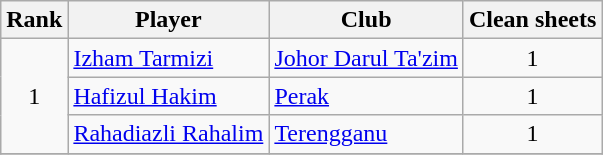<table class="wikitable" style="text-align:center">
<tr>
<th>Rank</th>
<th>Player</th>
<th>Club</th>
<th>Clean sheets</th>
</tr>
<tr>
<td rowspan=3>1</td>
<td style="text-align:left;"> <a href='#'>Izham Tarmizi</a></td>
<td style="text-align:left;"><a href='#'>Johor Darul Ta'zim</a></td>
<td>1</td>
</tr>
<tr>
<td style="text-align:left;"> <a href='#'>Hafizul Hakim</a></td>
<td style="text-align:left;"><a href='#'>Perak</a></td>
<td>1</td>
</tr>
<tr>
<td style="text-align:left;"> <a href='#'>Rahadiazli Rahalim</a></td>
<td style="text-align:left;"><a href='#'>Terengganu</a></td>
<td>1</td>
</tr>
<tr>
</tr>
</table>
